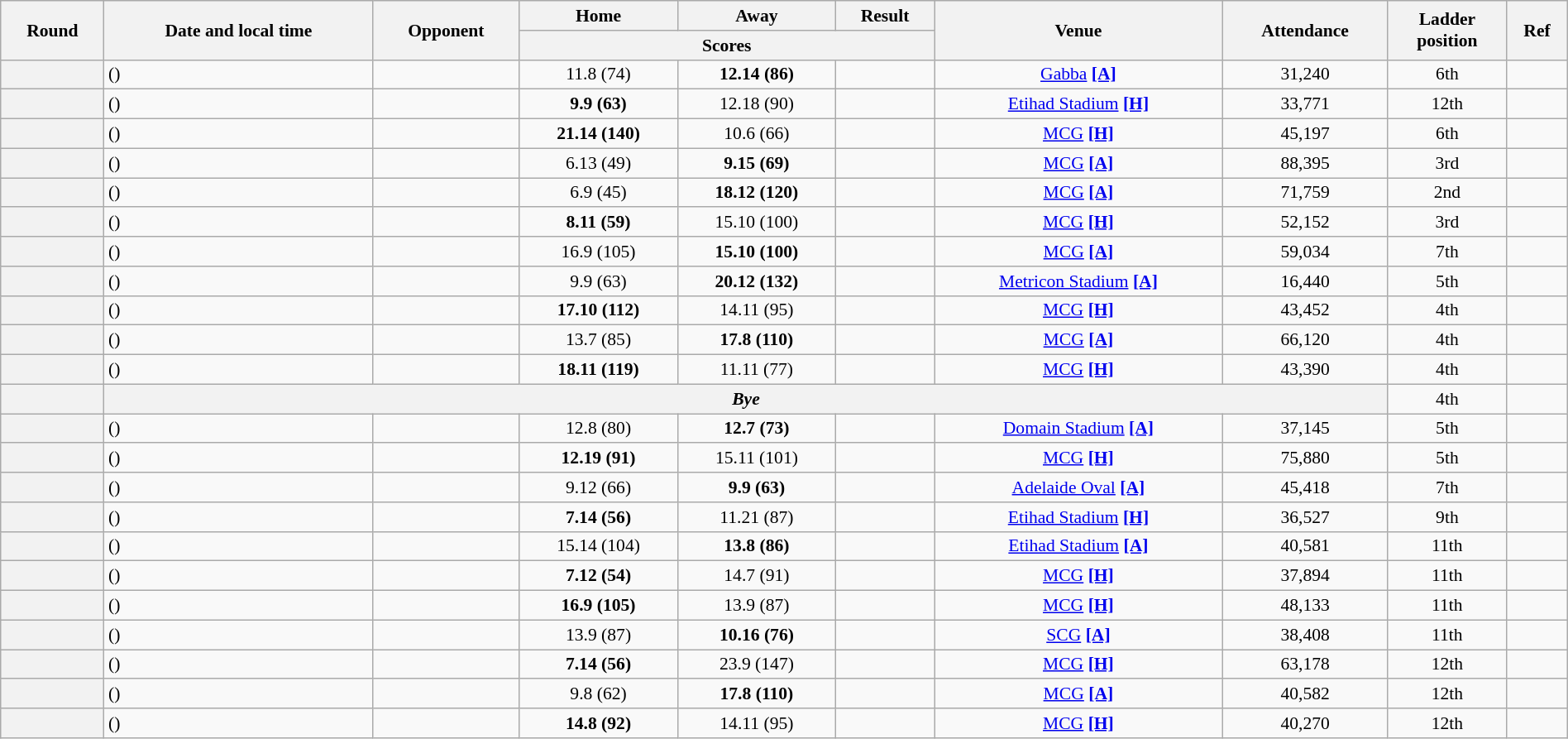<table class="wikitable plainrowheaders" style="font-size:90%; width:100%; text-align:center;">
<tr>
<th scope="col" rowspan="2">Round</th>
<th scope="col" rowspan="2">Date and local time</th>
<th scope="col" rowspan="2">Opponent</th>
<th scope="col">Home</th>
<th scope="col">Away</th>
<th scope="col">Result</th>
<th scope="col" rowspan="2">Venue</th>
<th scope="col" rowspan="2">Attendance</th>
<th scope="col" rowspan="2">Ladder<br>position</th>
<th scope="col" class="unsortable" rowspan=2>Ref</th>
</tr>
<tr>
<th scope="col" colspan="3">Scores</th>
</tr>
<tr>
<th scope="row"></th>
<td align=left> ()</td>
<td align=left></td>
<td>11.8 (74)</td>
<td><strong>12.14 (86)</strong></td>
<td></td>
<td><a href='#'>Gabba</a> <a href='#'><strong>[A]</strong></a></td>
<td>31,240</td>
<td>6th</td>
<td></td>
</tr>
<tr>
<th scope="row"></th>
<td align=left> ()</td>
<td align=left></td>
<td><strong>9.9 (63)</strong></td>
<td>12.18 (90)</td>
<td></td>
<td><a href='#'>Etihad Stadium</a> <a href='#'><strong>[H]</strong></a></td>
<td>33,771</td>
<td>12th</td>
<td></td>
</tr>
<tr>
<th scope="row"></th>
<td align=left> ()</td>
<td align=left></td>
<td><strong>21.14 (140)</strong></td>
<td>10.6 (66)</td>
<td></td>
<td><a href='#'>MCG</a> <a href='#'><strong>[H]</strong></a></td>
<td>45,197</td>
<td>6th</td>
<td></td>
</tr>
<tr>
<th scope="row"></th>
<td align=left> ()</td>
<td align=left></td>
<td>6.13 (49)</td>
<td><strong>9.15 (69)</strong></td>
<td></td>
<td><a href='#'>MCG</a> <a href='#'><strong>[A]</strong></a></td>
<td>88,395</td>
<td>3rd</td>
<td></td>
</tr>
<tr>
<th scope="row"></th>
<td align=left> ()</td>
<td align=left></td>
<td>6.9 (45)</td>
<td><strong>18.12 (120)</strong></td>
<td></td>
<td><a href='#'>MCG</a> <a href='#'><strong>[A]</strong></a></td>
<td>71,759</td>
<td>2nd</td>
<td></td>
</tr>
<tr>
<th scope="row"></th>
<td align=left> ()</td>
<td align=left></td>
<td><strong>8.11 (59)</strong></td>
<td>15.10 (100)</td>
<td></td>
<td><a href='#'>MCG</a> <a href='#'><strong>[H]</strong></a></td>
<td>52,152</td>
<td>3rd</td>
<td></td>
</tr>
<tr>
<th scope="row"></th>
<td align=left> ()</td>
<td align=left></td>
<td>16.9 (105)</td>
<td><strong>15.10 (100)</strong></td>
<td></td>
<td><a href='#'>MCG</a> <a href='#'><strong>[A]</strong></a></td>
<td>59,034</td>
<td>7th</td>
<td></td>
</tr>
<tr>
<th scope="row"></th>
<td align=left> ()</td>
<td align=left></td>
<td>9.9 (63)</td>
<td><strong>20.12 (132)</strong></td>
<td></td>
<td><a href='#'>Metricon Stadium</a> <a href='#'><strong>[A]</strong></a></td>
<td>16,440</td>
<td>5th</td>
<td></td>
</tr>
<tr>
<th scope="row"></th>
<td align=left> ()</td>
<td align=left></td>
<td><strong>17.10 (112)</strong></td>
<td>14.11 (95)</td>
<td></td>
<td><a href='#'>MCG</a> <a href='#'><strong>[H]</strong></a></td>
<td>43,452</td>
<td>4th</td>
<td></td>
</tr>
<tr>
<th scope="row"></th>
<td align=left> ()</td>
<td align=left></td>
<td>13.7 (85)</td>
<td><strong>17.8 (110)</strong></td>
<td></td>
<td><a href='#'>MCG</a> <a href='#'><strong>[A]</strong></a></td>
<td>66,120</td>
<td>4th</td>
<td></td>
</tr>
<tr>
<th scope="row"></th>
<td align=left> ()</td>
<td align=left></td>
<td><strong>18.11 (119)</strong></td>
<td>11.11 (77)</td>
<td></td>
<td><a href='#'>MCG</a> <a href='#'><strong>[H]</strong></a></td>
<td>43,390</td>
<td>4th</td>
<td></td>
</tr>
<tr>
<th scope="row"></th>
<th colspan=7><span><em>Bye</em></span></th>
<td>4th</td>
</tr>
<tr>
<th scope="row"></th>
<td align=left> ()</td>
<td align=left></td>
<td>12.8 (80)</td>
<td><strong>12.7 (73)</strong></td>
<td></td>
<td><a href='#'>Domain Stadium</a> <a href='#'><strong>[A]</strong></a></td>
<td>37,145</td>
<td>5th</td>
<td></td>
</tr>
<tr>
<th scope="row"></th>
<td align=left> ()</td>
<td align=left></td>
<td><strong>12.19 (91)</strong></td>
<td>15.11 (101)</td>
<td></td>
<td><a href='#'>MCG</a> <a href='#'><strong>[H]</strong></a></td>
<td>75,880</td>
<td>5th</td>
<td></td>
</tr>
<tr>
<th scope="row"></th>
<td align=left> ()</td>
<td align=left></td>
<td>9.12 (66)</td>
<td><strong>9.9 (63)</strong></td>
<td></td>
<td><a href='#'>Adelaide Oval</a> <a href='#'><strong>[A]</strong></a></td>
<td>45,418</td>
<td>7th</td>
<td></td>
</tr>
<tr>
<th scope="row"></th>
<td align=left> ()</td>
<td align=left></td>
<td><strong>7.14 (56)</strong></td>
<td>11.21 (87)</td>
<td></td>
<td><a href='#'>Etihad Stadium</a> <a href='#'><strong>[H]</strong></a></td>
<td>36,527</td>
<td>9th</td>
<td></td>
</tr>
<tr>
<th scope="row"></th>
<td align=left> ()</td>
<td align=left></td>
<td>15.14 (104)</td>
<td><strong>13.8 (86)</strong></td>
<td></td>
<td><a href='#'>Etihad Stadium</a> <a href='#'><strong>[A]</strong></a></td>
<td>40,581</td>
<td>11th</td>
<td></td>
</tr>
<tr>
<th scope="row"></th>
<td align=left> ()</td>
<td align=left></td>
<td><strong>7.12 (54)</strong></td>
<td>14.7 (91)</td>
<td></td>
<td><a href='#'>MCG</a> <a href='#'><strong>[H]</strong></a></td>
<td>37,894</td>
<td>11th</td>
<td></td>
</tr>
<tr>
<th scope="row"></th>
<td align=left> ()</td>
<td align=left></td>
<td><strong>16.9 (105)</strong></td>
<td>13.9 (87)</td>
<td></td>
<td><a href='#'>MCG</a> <a href='#'><strong>[H]</strong></a></td>
<td>48,133</td>
<td>11th</td>
<td></td>
</tr>
<tr>
<th scope="row"></th>
<td align=left> ()</td>
<td align=left></td>
<td>13.9 (87)</td>
<td><strong>10.16 (76)</strong></td>
<td></td>
<td><a href='#'>SCG</a> <a href='#'><strong>[A]</strong></a></td>
<td>38,408</td>
<td>11th</td>
<td></td>
</tr>
<tr>
<th scope="row"></th>
<td align=left> ()</td>
<td align=left></td>
<td><strong>7.14 (56)</strong></td>
<td>23.9 (147)</td>
<td></td>
<td><a href='#'>MCG</a> <a href='#'><strong>[H]</strong></a></td>
<td>63,178</td>
<td>12th</td>
<td></td>
</tr>
<tr>
<th scope="row"></th>
<td align=left> ()</td>
<td align=left></td>
<td>9.8 (62)</td>
<td><strong>17.8 (110)</strong></td>
<td></td>
<td><a href='#'>MCG</a> <a href='#'><strong>[A]</strong></a></td>
<td>40,582</td>
<td>12th</td>
<td></td>
</tr>
<tr>
<th scope="row"></th>
<td align=left> ()</td>
<td align=left></td>
<td><strong>14.8 (92)</strong></td>
<td>14.11 (95)</td>
<td></td>
<td><a href='#'>MCG</a> <a href='#'><strong>[H]</strong></a></td>
<td>40,270</td>
<td>12th</td>
<td></td>
</tr>
</table>
